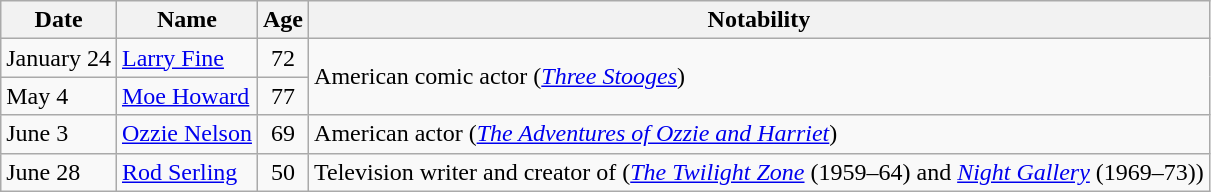<table class="wikitable">
<tr>
<th>Date</th>
<th>Name</th>
<th>Age</th>
<th>Notability</th>
</tr>
<tr>
<td>January 24</td>
<td><a href='#'>Larry Fine</a></td>
<td align="center">72</td>
<td rowspan="2">American comic actor (<em><a href='#'>Three Stooges</a></em>)</td>
</tr>
<tr>
<td>May 4</td>
<td><a href='#'>Moe Howard</a></td>
<td align="center">77</td>
</tr>
<tr>
<td>June 3</td>
<td><a href='#'>Ozzie Nelson</a></td>
<td align="center">69</td>
<td>American actor (<em><a href='#'>The Adventures of Ozzie and Harriet</a></em>)</td>
</tr>
<tr>
<td>June 28</td>
<td><a href='#'>Rod Serling</a></td>
<td align="center">50</td>
<td>Television writer and creator of (<em><a href='#'>The Twilight Zone</a></em> (1959–64) and <em><a href='#'>Night Gallery</a></em> (1969–73))</td>
</tr>
</table>
